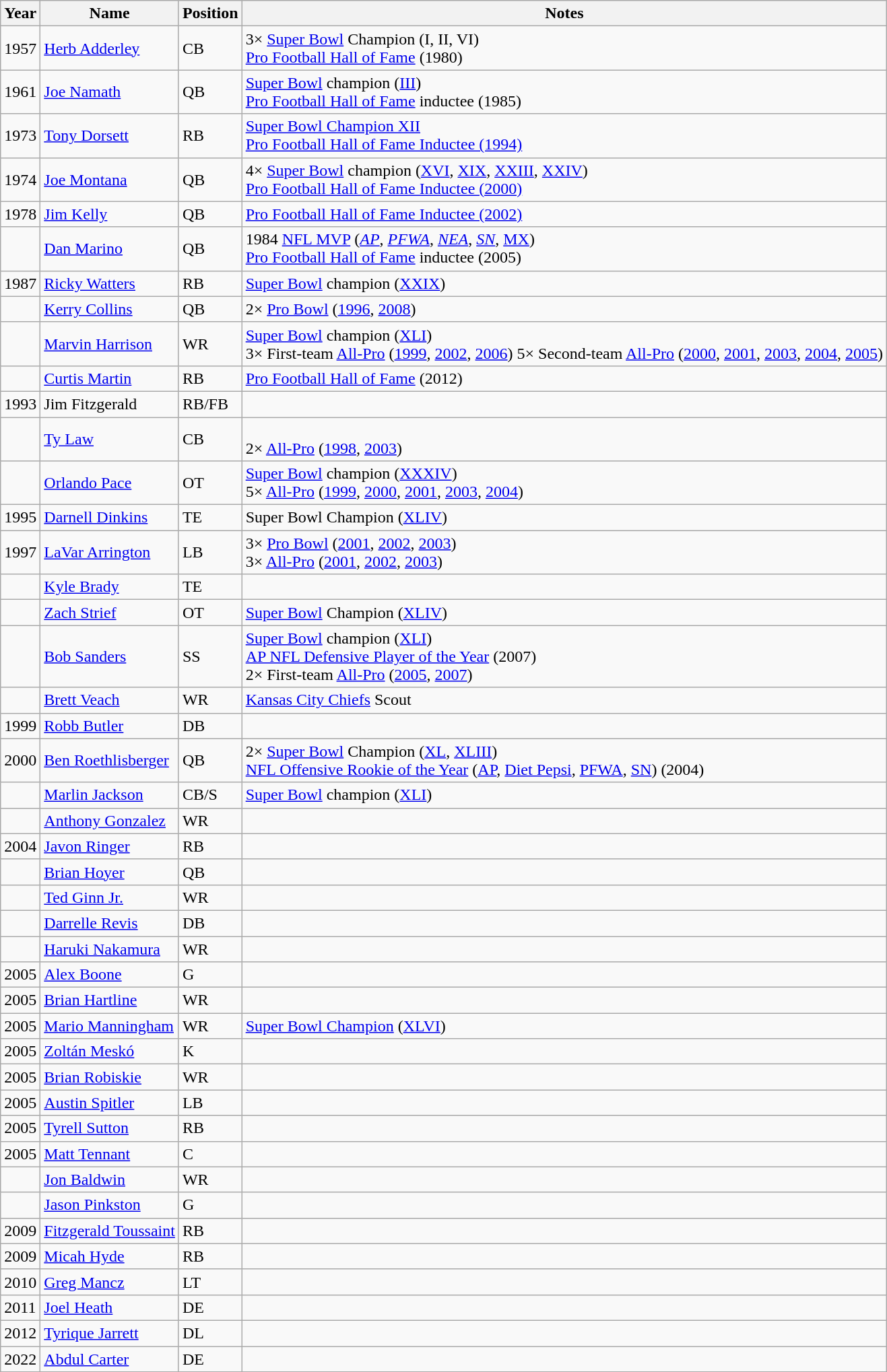<table class="wikitable plainrowheaders unsortable">
<tr>
<th scope="col">Year</th>
<th scope="col">Name</th>
<th scope="col">Position</th>
<th scope="col">Notes</th>
</tr>
<tr>
<td>1957</td>
<td scope="row"><a href='#'>Herb Adderley</a></td>
<td>CB</td>
<td>3× <a href='#'>Super Bowl</a> Champion (I, II, VI)<br><a href='#'>Pro Football Hall of Fame</a> (1980)</td>
</tr>
<tr>
<td>1961</td>
<td scope="row"><a href='#'>Joe Namath</a></td>
<td>QB</td>
<td><a href='#'>Super Bowl</a> champion (<a href='#'>III</a>)<br><a href='#'>Pro Football Hall of Fame</a> inductee (1985)</td>
</tr>
<tr>
<td>1973</td>
<td scope="row"><a href='#'>Tony Dorsett</a></td>
<td>RB</td>
<td><a href='#'>Super Bowl Champion XII</a><br><a href='#'>Pro Football Hall of Fame Inductee (1994)</a></td>
</tr>
<tr>
<td>1974</td>
<td scope="row"><a href='#'>Joe Montana</a></td>
<td>QB</td>
<td>4× <a href='#'>Super Bowl</a> champion (<a href='#'>XVI</a>, <a href='#'>XIX</a>, <a href='#'>XXIII</a>, <a href='#'>XXIV</a>)<br><a href='#'>Pro Football Hall of Fame Inductee (2000)</a></td>
</tr>
<tr>
<td>1978</td>
<td scope="row"><a href='#'>Jim Kelly</a></td>
<td>QB</td>
<td><a href='#'>Pro Football Hall of Fame Inductee (2002)</a></td>
</tr>
<tr>
<td></td>
<td scope="row"><a href='#'>Dan Marino</a></td>
<td>QB</td>
<td>1984 <a href='#'>NFL MVP</a> (<em><a href='#'>AP</a></em>, <em><a href='#'>PFWA</a></em>, <em><a href='#'>NEA</a></em>, <em><a href='#'>SN</a></em>, <a href='#'>MX</a>)<br><a href='#'>Pro Football Hall of Fame</a> inductee (2005)</td>
</tr>
<tr>
<td>1987</td>
<td scope="row"><a href='#'>Ricky Watters</a></td>
<td>RB</td>
<td><a href='#'>Super Bowl</a> champion (<a href='#'>XXIX</a>)</td>
</tr>
<tr>
<td></td>
<td scope="row"><a href='#'>Kerry Collins</a></td>
<td>QB</td>
<td>2× <a href='#'>Pro Bowl</a> (<a href='#'>1996</a>, <a href='#'>2008</a>)</td>
</tr>
<tr>
<td></td>
<td scope="row"><a href='#'>Marvin Harrison</a></td>
<td>WR</td>
<td><a href='#'>Super Bowl</a> champion (<a href='#'>XLI</a>)<br>3× First-team <a href='#'>All-Pro</a> (<a href='#'>1999</a>, <a href='#'>2002</a>, <a href='#'>2006</a>)
5× Second-team <a href='#'>All-Pro</a> (<a href='#'>2000</a>, <a href='#'>2001</a>, <a href='#'>2003</a>, <a href='#'>2004</a>, <a href='#'>2005</a>)</td>
</tr>
<tr>
<td></td>
<td scope="row"><a href='#'>Curtis Martin</a></td>
<td>RB</td>
<td><a href='#'>Pro Football Hall of Fame</a> (2012)</td>
</tr>
<tr>
<td>1993</td>
<td scope="row">Jim Fitzgerald</td>
<td>RB/FB</td>
<td></td>
</tr>
<tr>
<td></td>
<td scope="row"><a href='#'>Ty Law</a></td>
<td>CB</td>
<td><br>2× <a href='#'>All-Pro</a> (<a href='#'>1998</a>, <a href='#'>2003</a>)</td>
</tr>
<tr>
<td></td>
<td scope="row"><a href='#'>Orlando Pace</a></td>
<td>OT</td>
<td><a href='#'>Super Bowl</a> champion (<a href='#'>XXXIV</a>)<br>5× <a href='#'>All-Pro</a> (<a href='#'>1999</a>, <a href='#'>2000</a>, <a href='#'>2001</a>, <a href='#'>2003</a>, <a href='#'>2004</a>)</td>
</tr>
<tr>
<td>1995</td>
<td scope="row"><a href='#'>Darnell Dinkins</a></td>
<td>TE</td>
<td>Super Bowl Champion (<a href='#'>XLIV</a>)</td>
</tr>
<tr>
<td>1997</td>
<td scope="row"><a href='#'>LaVar Arrington</a></td>
<td>LB</td>
<td>3× <a href='#'>Pro Bowl</a> (<a href='#'>2001</a>, <a href='#'>2002</a>, <a href='#'>2003</a>)<br>3× <a href='#'>All-Pro</a> (<a href='#'>2001</a>, <a href='#'>2002</a>, <a href='#'>2003</a>)</td>
</tr>
<tr>
<td></td>
<td scope="row"><a href='#'>Kyle Brady</a></td>
<td>TE</td>
<td></td>
</tr>
<tr>
<td></td>
<td scope="row"><a href='#'>Zach Strief</a></td>
<td>OT</td>
<td><a href='#'>Super Bowl</a> Champion (<a href='#'>XLIV</a>)</td>
</tr>
<tr>
<td></td>
<td scope="row"><a href='#'>Bob Sanders</a></td>
<td>SS</td>
<td><a href='#'>Super Bowl</a> champion (<a href='#'>XLI</a>)<br><a href='#'>AP NFL Defensive Player of the Year</a> (2007)<br>2× First-team <a href='#'>All-Pro</a> (<a href='#'>2005</a>, <a href='#'>2007</a>)</td>
</tr>
<tr>
<td></td>
<td scope="row"><a href='#'>Brett Veach</a></td>
<td>WR</td>
<td><a href='#'>Kansas City Chiefs</a> Scout</td>
</tr>
<tr>
<td>1999</td>
<td scope="row"><a href='#'>Robb Butler</a></td>
<td>DB</td>
<td></td>
</tr>
<tr>
<td>2000</td>
<td scope="row"><a href='#'>Ben Roethlisberger</a></td>
<td>QB</td>
<td>2× <a href='#'>Super Bowl</a> Champion (<a href='#'>XL</a>, <a href='#'>XLIII</a>)<br><a href='#'>NFL Offensive Rookie of the Year</a> (<a href='#'>AP</a>, <a href='#'>Diet Pepsi</a>, <a href='#'>PFWA</a>, <a href='#'>SN</a>) (2004)</td>
</tr>
<tr>
<td></td>
<td scope="row"><a href='#'>Marlin Jackson</a></td>
<td>CB/S</td>
<td><a href='#'>Super Bowl</a> champion (<a href='#'>XLI</a>)</td>
</tr>
<tr>
<td></td>
<td scope="row"><a href='#'>Anthony Gonzalez</a></td>
<td>WR</td>
<td></td>
</tr>
<tr>
<td>2004</td>
<td scope="row"><a href='#'>Javon Ringer</a></td>
<td>RB</td>
<td></td>
</tr>
<tr>
<td></td>
<td><a href='#'>Brian Hoyer</a></td>
<td>QB</td>
<td></td>
</tr>
<tr>
<td></td>
<td><a href='#'>Ted Ginn Jr.</a></td>
<td>WR</td>
<td></td>
</tr>
<tr>
<td></td>
<td><a href='#'>Darrelle Revis</a></td>
<td>DB</td>
<td></td>
</tr>
<tr>
<td></td>
<td><a href='#'>Haruki Nakamura</a></td>
<td>WR</td>
<td></td>
</tr>
<tr>
<td>2005</td>
<td scope="row"><a href='#'>Alex Boone</a></td>
<td>G</td>
<td></td>
</tr>
<tr>
<td>2005</td>
<td scope="row"><a href='#'>Brian Hartline</a></td>
<td>WR</td>
<td></td>
</tr>
<tr>
<td>2005</td>
<td scope="row"><a href='#'>Mario Manningham</a></td>
<td>WR</td>
<td><a href='#'>Super Bowl Champion</a> (<a href='#'>XLVI</a>)</td>
</tr>
<tr>
<td>2005</td>
<td scope="row"><a href='#'>Zoltán Meskó</a></td>
<td>K</td>
<td></td>
</tr>
<tr>
<td>2005</td>
<td scope="row"><a href='#'>Brian Robiskie</a></td>
<td>WR</td>
<td></td>
</tr>
<tr>
<td>2005</td>
<td scope="row"><a href='#'>Austin Spitler</a></td>
<td>LB</td>
<td></td>
</tr>
<tr>
<td>2005</td>
<td scope="row"><a href='#'>Tyrell Sutton</a></td>
<td>RB</td>
<td></td>
</tr>
<tr>
<td>2005</td>
<td scope="row"><a href='#'>Matt Tennant</a></td>
<td>C</td>
<td></td>
</tr>
<tr>
<td></td>
<td scope="row"><a href='#'>Jon Baldwin</a></td>
<td>WR</td>
<td></td>
</tr>
<tr>
<td></td>
<td scope="row"><a href='#'>Jason Pinkston</a></td>
<td>G</td>
<td></td>
</tr>
<tr>
<td>2009</td>
<td scope="row"><a href='#'>Fitzgerald Toussaint</a></td>
<td>RB</td>
<td></td>
</tr>
<tr>
<td>2009</td>
<td scope="row"><a href='#'>Micah Hyde</a></td>
<td>RB</td>
<td></td>
</tr>
<tr>
<td>2010</td>
<td scope="row"><a href='#'>Greg Mancz</a></td>
<td>LT</td>
<td></td>
</tr>
<tr>
<td>2011</td>
<td scope="row"><a href='#'>Joel Heath</a></td>
<td>DE</td>
<td></td>
</tr>
<tr>
<td>2012</td>
<td scope="row"><a href='#'>Tyrique Jarrett</a></td>
<td>DL</td>
<td></td>
</tr>
<tr>
<td>2022</td>
<td scope="row"><a href='#'>Abdul Carter</a></td>
<td>DE</td>
<td></td>
</tr>
<tr>
</tr>
</table>
